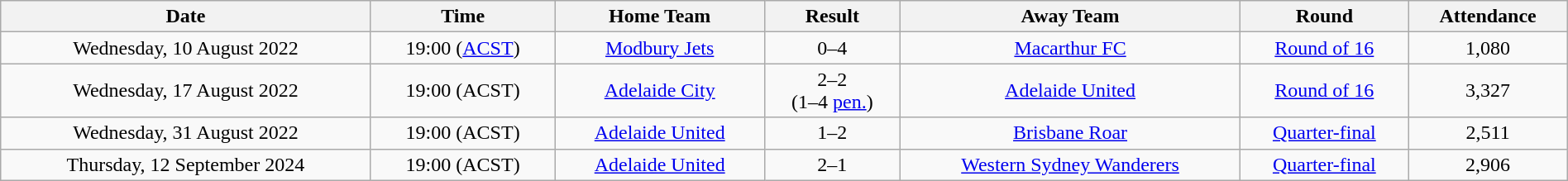<table class="wikitable" style="text-align:center; width:100%">
<tr>
<th>Date</th>
<th>Time</th>
<th>Home Team</th>
<th>Result</th>
<th>Away Team</th>
<th>Round</th>
<th>Attendance</th>
</tr>
<tr>
<td>Wednesday, 10 August 2022</td>
<td>19:00 (<a href='#'>ACST</a>)</td>
<td><a href='#'>Modbury Jets</a></td>
<td>0–4</td>
<td><a href='#'>Macarthur FC</a></td>
<td><a href='#'>Round of 16</a></td>
<td>1,080</td>
</tr>
<tr>
<td>Wednesday, 17 August 2022</td>
<td>19:00 (ACST)</td>
<td><a href='#'>Adelaide City</a></td>
<td>2–2 <br>(1–4 <a href='#'>pen.</a>)</td>
<td><a href='#'>Adelaide United</a></td>
<td><a href='#'>Round of 16</a></td>
<td>3,327</td>
</tr>
<tr>
<td>Wednesday, 31 August 2022</td>
<td>19:00 (ACST)</td>
<td><a href='#'>Adelaide United</a></td>
<td>1–2</td>
<td><a href='#'>Brisbane Roar</a></td>
<td><a href='#'>Quarter-final</a></td>
<td>2,511</td>
</tr>
<tr>
<td>Thursday, 12 September 2024</td>
<td>19:00 (ACST)</td>
<td><a href='#'>Adelaide United</a></td>
<td>2–1 </td>
<td><a href='#'>Western Sydney Wanderers</a></td>
<td><a href='#'>Quarter-final</a></td>
<td>2,906</td>
</tr>
</table>
